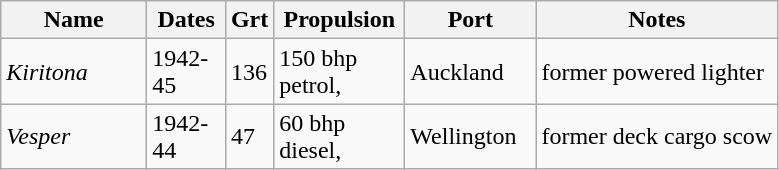<table class="wikitable">
<tr>
<th width=90>Name</th>
<th width=45>Dates</th>
<th width=20>Grt</th>
<th width=80>Propulsion</th>
<th width=80>Port</th>
<th>Notes</th>
</tr>
<tr>
<td><em>Kiritona</em></td>
<td>1942-45</td>
<td>136</td>
<td>150 bhp petrol, </td>
<td>Auckland</td>
<td>former powered lighter</td>
</tr>
<tr>
<td><em>Vesper</em></td>
<td>1942-44</td>
<td>47</td>
<td>60 bhp diesel, </td>
<td>Wellington</td>
<td>former deck cargo scow</td>
</tr>
</table>
